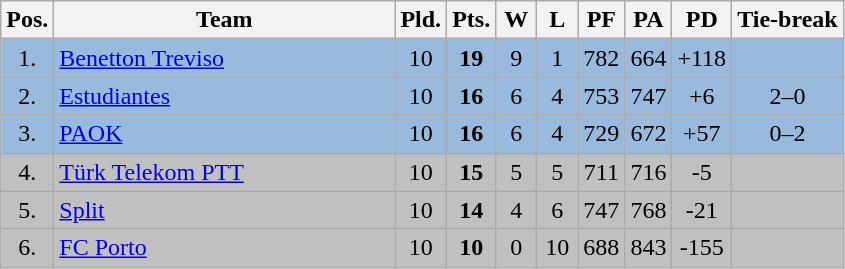<table class="wikitable" style="text-align:center">
<tr>
<th width=15>Pos.</th>
<th width=220>Team</th>
<th width=20>Pld.</th>
<th width=20>Pts.</th>
<th width=20>W</th>
<th width=20>L</th>
<th width=20>PF</th>
<th width=20>PA</th>
<th width=20>PD</th>
<th>Tie-break</th>
</tr>
<tr style="background: #99BADD;">
<td>1.</td>
<td align=left> <a href='#'>Benetton Treviso</a></td>
<td>10</td>
<td><strong>19</strong></td>
<td>9</td>
<td>1</td>
<td>782</td>
<td>664</td>
<td>+118</td>
<td></td>
</tr>
<tr style="background: #99BADD;">
<td>2.</td>
<td align=left> <a href='#'>Estudiantes</a></td>
<td>10</td>
<td><strong>16</strong></td>
<td>6</td>
<td>4</td>
<td>753</td>
<td>747</td>
<td>+6</td>
<td>2–0</td>
</tr>
<tr style="background: #99BADD;">
<td>3.</td>
<td align=left> <a href='#'>PAOK</a></td>
<td>10</td>
<td><strong>16</strong></td>
<td>6</td>
<td>4</td>
<td>729</td>
<td>672</td>
<td>+57</td>
<td>0–2</td>
</tr>
<tr bgcolor="silver">
<td>4.</td>
<td align=left> <a href='#'>Türk Telekom PTT</a></td>
<td>10</td>
<td><strong>15</strong></td>
<td>5</td>
<td>5</td>
<td>711</td>
<td>716</td>
<td>-5</td>
<td></td>
</tr>
<tr bgcolor="silver">
<td>5.</td>
<td align=left> <a href='#'>Split</a></td>
<td>10</td>
<td><strong>14</strong></td>
<td>4</td>
<td>6</td>
<td>747</td>
<td>768</td>
<td>-21</td>
<td></td>
</tr>
<tr bgcolor="silver">
<td>6.</td>
<td align=left> <a href='#'>FC Porto</a></td>
<td>10</td>
<td><strong>10</strong></td>
<td>0</td>
<td>10</td>
<td>688</td>
<td>843</td>
<td>-155</td>
<td></td>
</tr>
</table>
